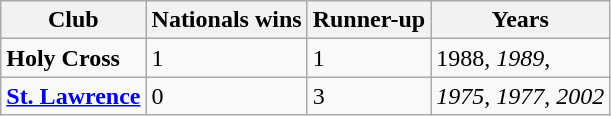<table class="wikitable">
<tr>
<th>Club</th>
<th>Nationals wins</th>
<th>Runner-up</th>
<th>Years</th>
</tr>
<tr>
<td><strong>Holy Cross</strong></td>
<td>1</td>
<td>1</td>
<td>1988, <em>1989</em>,</td>
</tr>
<tr>
<td><strong><a href='#'>St. Lawrence</a></strong></td>
<td>0</td>
<td>3</td>
<td><em>1975</em>, <em>1977</em>, <em>2002</em></td>
</tr>
</table>
